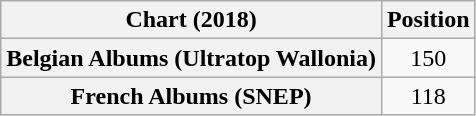<table class="wikitable sortable plainrowheaders" style="text-align:center">
<tr>
<th scope="col">Chart (2018)</th>
<th scope="col">Position</th>
</tr>
<tr>
<th scope="row">Belgian Albums (Ultratop Wallonia)</th>
<td>150</td>
</tr>
<tr>
<th scope="row">French Albums (SNEP)</th>
<td>118</td>
</tr>
</table>
